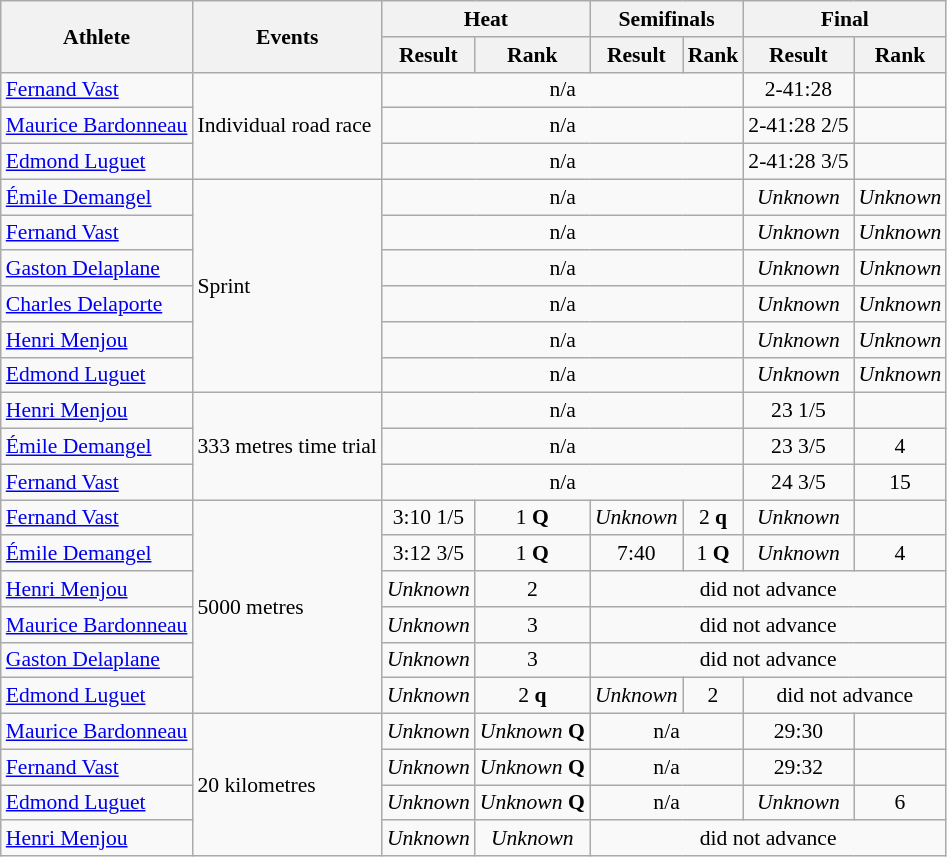<table class=wikitable style="font-size:90%">
<tr>
<th rowspan="2">Athlete</th>
<th rowspan="2">Events</th>
<th colspan="2">Heat</th>
<th colspan="2">Semifinals</th>
<th colspan="2">Final</th>
</tr>
<tr>
<th>Result</th>
<th>Rank</th>
<th>Result</th>
<th>Rank</th>
<th>Result</th>
<th>Rank</th>
</tr>
<tr>
<td><a href='#'>Fernand Vast</a></td>
<td rowspan=3>Individual road race</td>
<td align="center" colspan=4>n/a</td>
<td align="center">2-41:28</td>
<td align="center"></td>
</tr>
<tr>
<td><a href='#'>Maurice Bardonneau</a></td>
<td align="center" colspan=4>n/a</td>
<td align="center">2-41:28 2/5</td>
<td align="center"></td>
</tr>
<tr>
<td><a href='#'>Edmond Luguet</a></td>
<td align="center" colspan=4>n/a</td>
<td align="center">2-41:28 3/5</td>
<td align="center"></td>
</tr>
<tr>
<td><a href='#'>Émile Demangel</a></td>
<td rowspan=6>Sprint</td>
<td align="center" colspan=4>n/a</td>
<td align="center"><em>Unknown</em></td>
<td align="center"><em>Unknown</em></td>
</tr>
<tr>
<td><a href='#'>Fernand Vast</a></td>
<td align="center" colspan=4>n/a</td>
<td align="center"><em>Unknown</em></td>
<td align="center"><em>Unknown</em></td>
</tr>
<tr>
<td><a href='#'>Gaston Delaplane</a></td>
<td align="center" colspan=4>n/a</td>
<td align="center"><em>Unknown</em></td>
<td align="center"><em>Unknown</em></td>
</tr>
<tr>
<td><a href='#'>Charles Delaporte</a></td>
<td align="center" colspan=4>n/a</td>
<td align="center"><em>Unknown</em></td>
<td align="center"><em>Unknown</em></td>
</tr>
<tr>
<td><a href='#'>Henri Menjou</a></td>
<td align="center" colspan=4>n/a</td>
<td align="center"><em>Unknown</em></td>
<td align="center"><em>Unknown</em></td>
</tr>
<tr>
<td><a href='#'>Edmond Luguet</a></td>
<td align="center" colspan=4>n/a</td>
<td align="center"><em>Unknown</em></td>
<td align="center"><em>Unknown</em></td>
</tr>
<tr>
<td><a href='#'>Henri Menjou</a></td>
<td rowspan=3>333 metres time trial</td>
<td align="center" colspan=4>n/a</td>
<td align="center">23 1/5</td>
<td align="center"></td>
</tr>
<tr>
<td><a href='#'>Émile Demangel</a></td>
<td align="center" colspan=4>n/a</td>
<td align="center">23 3/5</td>
<td align="center">4</td>
</tr>
<tr>
<td><a href='#'>Fernand Vast</a></td>
<td align="center" colspan=4>n/a</td>
<td align="center">24 3/5</td>
<td align="center">15</td>
</tr>
<tr>
<td><a href='#'>Fernand Vast</a></td>
<td rowspan=6>5000 metres</td>
<td align="center">3:10 1/5</td>
<td align="center">1 <strong>Q</strong></td>
<td align="center"><em>Unknown</em></td>
<td align="center">2 <strong>q</strong></td>
<td align="center"><em>Unknown</em></td>
<td align="center"></td>
</tr>
<tr>
<td><a href='#'>Émile Demangel</a></td>
<td align="center">3:12 3/5</td>
<td align="center">1 <strong>Q</strong></td>
<td align="center">7:40</td>
<td align="center">1 <strong>Q</strong></td>
<td align="center"><em>Unknown</em></td>
<td align="center">4</td>
</tr>
<tr>
<td><a href='#'>Henri Menjou</a></td>
<td align="center"><em>Unknown</em></td>
<td align="center">2</td>
<td align="center" colspan=4>did not advance</td>
</tr>
<tr>
<td><a href='#'>Maurice Bardonneau</a></td>
<td align="center"><em>Unknown</em></td>
<td align="center">3</td>
<td align="center" colspan=4>did not advance</td>
</tr>
<tr>
<td><a href='#'>Gaston Delaplane</a></td>
<td align="center"><em>Unknown</em></td>
<td align="center">3</td>
<td align="center" colspan=4>did not advance</td>
</tr>
<tr>
<td><a href='#'>Edmond Luguet</a></td>
<td align="center"><em>Unknown</em></td>
<td align="center">2 <strong>q</strong></td>
<td align="center"><em>Unknown</em></td>
<td align="center">2</td>
<td align="center" colspan=2>did not advance</td>
</tr>
<tr>
<td><a href='#'>Maurice Bardonneau</a></td>
<td rowspan=4>20 kilometres</td>
<td align="center"><em>Unknown</em></td>
<td align="center"><em>Unknown</em> <strong>Q</strong></td>
<td align="center" colspan=2>n/a</td>
<td align="center">29:30</td>
<td align="center"></td>
</tr>
<tr>
<td><a href='#'>Fernand Vast</a></td>
<td align="center"><em>Unknown</em></td>
<td align="center"><em>Unknown</em> <strong>Q</strong></td>
<td align="center" colspan=2>n/a</td>
<td align="center">29:32</td>
<td align="center"></td>
</tr>
<tr>
<td><a href='#'>Edmond Luguet</a></td>
<td align="center"><em>Unknown</em></td>
<td align="center"><em>Unknown</em> <strong>Q</strong></td>
<td align="center" colspan=2>n/a</td>
<td align="center"><em>Unknown</em></td>
<td align="center">6</td>
</tr>
<tr>
<td><a href='#'>Henri Menjou</a></td>
<td align="center"><em>Unknown</em></td>
<td align="center"><em>Unknown</em></td>
<td align="center" colspan=4>did not advance</td>
</tr>
</table>
